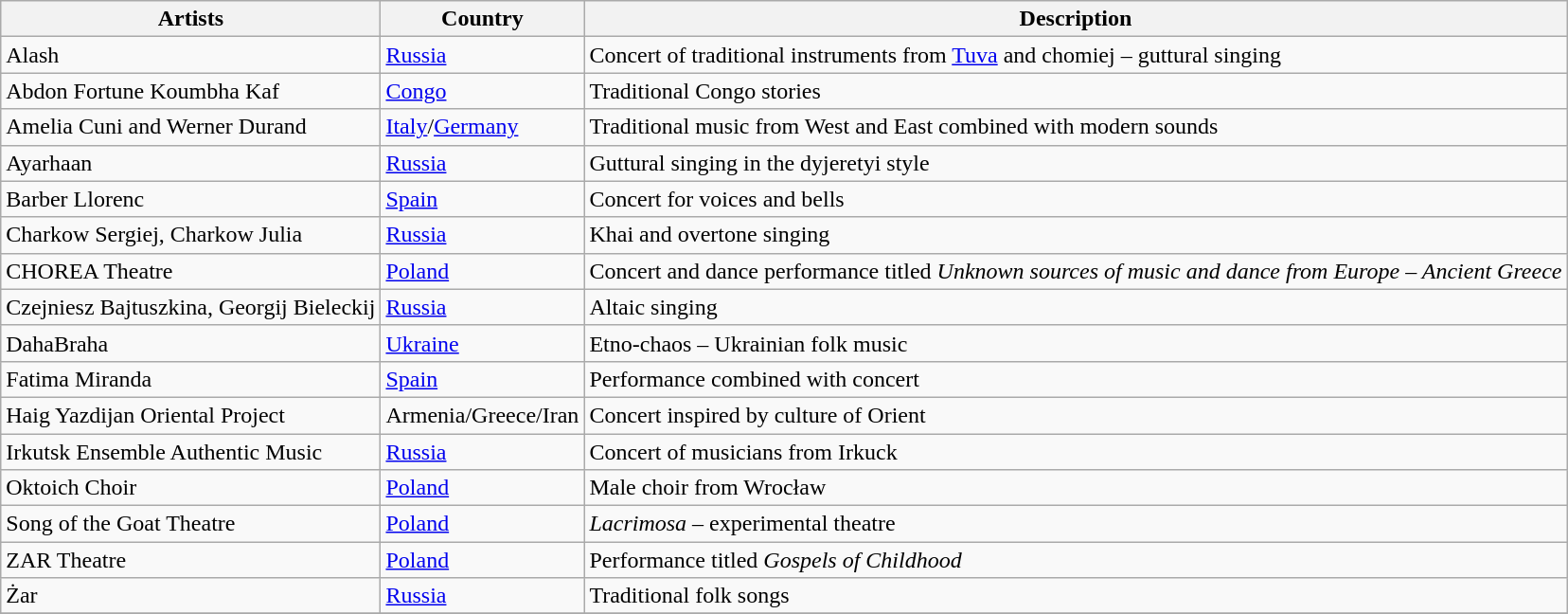<table class="wikitable">
<tr>
<th>Artists</th>
<th>Country</th>
<th>Description</th>
</tr>
<tr>
<td>Alash</td>
<td><a href='#'>Russia</a></td>
<td>Concert of traditional instruments from <a href='#'>Tuva</a> and chomiej – guttural singing</td>
</tr>
<tr>
<td>Abdon Fortune Koumbha Kaf</td>
<td><a href='#'>Congo</a></td>
<td>Traditional Congo stories</td>
</tr>
<tr>
<td>Amelia Cuni and Werner Durand</td>
<td><a href='#'>Italy</a>/<a href='#'>Germany</a></td>
<td>Traditional music from West and East combined with modern sounds</td>
</tr>
<tr>
<td>Ayarhaan</td>
<td><a href='#'>Russia</a></td>
<td>Guttural singing in the dyjeretyi style</td>
</tr>
<tr>
<td>Barber Llorenc</td>
<td><a href='#'>Spain</a></td>
<td>Concert for voices and bells</td>
</tr>
<tr>
<td>Charkow Sergiej, Charkow Julia</td>
<td><a href='#'>Russia</a></td>
<td>Khai and overtone singing</td>
</tr>
<tr>
<td>CHOREA Theatre</td>
<td><a href='#'>Poland</a></td>
<td>Concert and dance performance titled <em>Unknown sources of music and dance from Europe – Ancient Greece</em></td>
</tr>
<tr>
<td>Czejniesz Bajtuszkina, Georgij Bieleckij</td>
<td><a href='#'>Russia</a></td>
<td>Altaic singing</td>
</tr>
<tr>
<td>DahaBraha</td>
<td><a href='#'>Ukraine</a></td>
<td>Etno-chaos – Ukrainian folk music</td>
</tr>
<tr>
<td>Fatima Miranda</td>
<td><a href='#'>Spain</a></td>
<td>Performance combined with concert</td>
</tr>
<tr>
<td>Haig Yazdijan Oriental Project</td>
<td>Armenia/Greece/Iran</td>
<td>Concert inspired by culture of Orient</td>
</tr>
<tr>
<td>Irkutsk Ensemble Authentic Music</td>
<td><a href='#'>Russia</a></td>
<td>Concert of musicians from Irkuck</td>
</tr>
<tr>
<td>Oktoich Choir</td>
<td><a href='#'>Poland</a></td>
<td>Male choir from Wrocław</td>
</tr>
<tr>
<td>Song of the Goat Theatre</td>
<td><a href='#'>Poland</a></td>
<td><em>Lacrimosa</em> – experimental theatre</td>
</tr>
<tr>
<td>ZAR Theatre</td>
<td><a href='#'>Poland</a></td>
<td>Performance titled <em>Gospels of Childhood</em></td>
</tr>
<tr>
<td>Żar</td>
<td><a href='#'>Russia</a></td>
<td>Traditional folk songs</td>
</tr>
<tr>
</tr>
</table>
